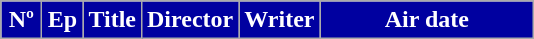<table class=wikitable style="background:#FFFFFF">
<tr style="color:#FFFFFF">
<th style="background:#0000A0; width:20px">Nº</th>
<th style="background:#0000A0; width:20px">Ep</th>
<th style="background:#0000A0">Title</th>
<th style="background:#0000A0">Director</th>
<th style="background:#0000A0">Writer</th>
<th style="background:#0000A0; width:135px">Air date<br>




















</th>
</tr>
</table>
